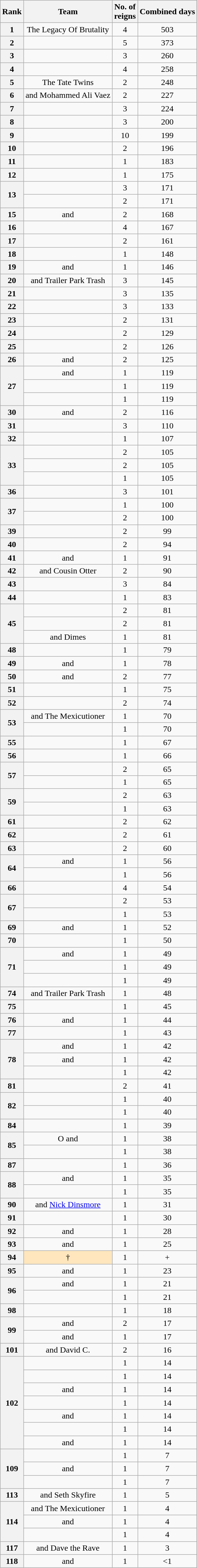<table class="wikitable sortable" style="text-align: center">
<tr>
<th>Rank</th>
<th>Team</th>
<th>No. of<br>reigns</th>
<th>Combined days</th>
</tr>
<tr>
<th>1</th>
<td>The Legacy Of Brutality<br></td>
<td>4</td>
<td>503</td>
</tr>
<tr>
<th>2</th>
<td><br></td>
<td>5</td>
<td>373</td>
</tr>
<tr>
<th>3</th>
<td><br></td>
<td>3</td>
<td>260</td>
</tr>
<tr>
<th>4</th>
<td><br></td>
<td>4</td>
<td>258</td>
</tr>
<tr>
<th>5</th>
<td [[The Tate Twins>The Tate Twins <br></td>
<td>2</td>
<td>248</td>
</tr>
<tr>
<th>6</th>
<td> and Mohammed Ali Vaez</td>
<td>2</td>
<td>227</td>
</tr>
<tr>
<th>7</th>
<td><br></td>
<td>3</td>
<td>224</td>
</tr>
<tr>
<th>8</th>
<td><br></td>
<td>3</td>
<td>200</td>
</tr>
<tr>
<th>9</th>
<td><br></td>
<td>10</td>
<td>199</td>
</tr>
<tr>
<th>10</th>
<td><br></td>
<td>2</td>
<td>196</td>
</tr>
<tr>
<th>11</th>
<td><br></td>
<td>1</td>
<td>183</td>
</tr>
<tr>
<th>12</th>
<td><br></td>
<td>1</td>
<td>175</td>
</tr>
<tr>
<th rowspan=2>13</th>
<td><br></td>
<td>3</td>
<td>171</td>
</tr>
<tr>
<td><br></td>
<td>2</td>
<td>171</td>
</tr>
<tr>
<th>15</th>
<td> and </td>
<td>2</td>
<td>168</td>
</tr>
<tr>
<th>16</th>
<td><br></td>
<td>4</td>
<td>167</td>
</tr>
<tr>
<th>17</th>
<td><br></td>
<td>2</td>
<td>161</td>
</tr>
<tr>
<th>18</th>
<td><br></td>
<td>1</td>
<td>148</td>
</tr>
<tr>
<th>19</th>
<td> and </td>
<td>1</td>
<td>146</td>
</tr>
<tr>
<th>20</th>
<td> and Trailer Park Trash</td>
<td>3</td>
<td>145</td>
</tr>
<tr>
<th>21</th>
<td><br></td>
<td>3</td>
<td>135</td>
</tr>
<tr>
<th>22</th>
<td><br></td>
<td>3</td>
<td>133</td>
</tr>
<tr>
<th>23</th>
<td><br></td>
<td>2</td>
<td>131</td>
</tr>
<tr>
<th>24</th>
<td><br></td>
<td>2</td>
<td>129</td>
</tr>
<tr>
<th>25</th>
<td><br></td>
<td>2</td>
<td>126</td>
</tr>
<tr>
<th>26</th>
<td> and </td>
<td>2</td>
<td>125</td>
</tr>
<tr>
<th rowspan=3>27</th>
<td> and </td>
<td>1</td>
<td>119</td>
</tr>
<tr>
<td><br></td>
<td>1</td>
<td>119</td>
</tr>
<tr>
<td> <br></td>
<td>1</td>
<td>119</td>
</tr>
<tr>
<th>30</th>
<td> and </td>
<td>2</td>
<td>116</td>
</tr>
<tr>
<th>31</th>
<td><br></td>
<td>3</td>
<td>110</td>
</tr>
<tr>
<th>32</th>
<td><br></td>
<td>1</td>
<td>107</td>
</tr>
<tr>
<th rowspan=3>33</th>
<td><br></td>
<td>2</td>
<td>105</td>
</tr>
<tr>
<td><br></td>
<td>2</td>
<td>105</td>
</tr>
<tr>
<td><br></td>
<td>1</td>
<td>105</td>
</tr>
<tr>
<th>36</th>
<td><br></td>
<td>3</td>
<td>101</td>
</tr>
<tr>
<th rowspan=2>37</th>
<td><br></td>
<td>1</td>
<td>100</td>
</tr>
<tr>
<td><br></td>
<td>2</td>
<td>100</td>
</tr>
<tr>
<th>39</th>
<td><br></td>
<td>2</td>
<td>99</td>
</tr>
<tr>
<th>40</th>
<td><br></td>
<td>2</td>
<td>94</td>
</tr>
<tr>
<th>41</th>
<td> and </td>
<td>1</td>
<td>91</td>
</tr>
<tr>
<th>42</th>
<td> and Cousin Otter</td>
<td>2</td>
<td>90</td>
</tr>
<tr>
<th>43</th>
<td><br></td>
<td>3</td>
<td>84</td>
</tr>
<tr>
<th>44</th>
<td><br></td>
<td>1</td>
<td>83</td>
</tr>
<tr>
<th rowspan=3>45</th>
<td><br></td>
<td>2</td>
<td>81</td>
</tr>
<tr>
<td><br></td>
<td>2</td>
<td>81</td>
</tr>
<tr>
<td> and Dimes</td>
<td>1</td>
<td>81</td>
</tr>
<tr>
<th>48</th>
<td><br></td>
<td>1</td>
<td>79</td>
</tr>
<tr>
<th>49</th>
<td> and </td>
<td>1</td>
<td>78</td>
</tr>
<tr>
<th>50</th>
<td> and </td>
<td>2</td>
<td>77</td>
</tr>
<tr>
<th>51</th>
<td><br></td>
<td>1</td>
<td>75</td>
</tr>
<tr>
<th>52</th>
<td><br></td>
<td>2</td>
<td>74</td>
</tr>
<tr>
<th rowspan=2>53</th>
<td> and The Mexicutioner</td>
<td>1</td>
<td>70</td>
</tr>
<tr>
<td><br></td>
<td>1</td>
<td>70</td>
</tr>
<tr>
<th>55</th>
<td><br></td>
<td>1</td>
<td>67</td>
</tr>
<tr>
<th>56</th>
<td><br></td>
<td>1</td>
<td>66</td>
</tr>
<tr>
<th rowspan=2>57</th>
<td><br></td>
<td>2</td>
<td>65</td>
</tr>
<tr>
<td><br></td>
<td>1</td>
<td>65</td>
</tr>
<tr>
<th rowspan=2>59</th>
<td><br></td>
<td>2</td>
<td>63</td>
</tr>
<tr>
<td><br></td>
<td>1</td>
<td>63</td>
</tr>
<tr>
<th>61</th>
<td><br></td>
<td>2</td>
<td>62</td>
</tr>
<tr>
<th>62</th>
<td><br></td>
<td>2</td>
<td>61</td>
</tr>
<tr>
<th>63</th>
<td><br></td>
<td>2</td>
<td>60</td>
</tr>
<tr>
<th rowspan=2>64</th>
<td> and </td>
<td>1</td>
<td>56</td>
</tr>
<tr>
<td><br></td>
<td>1</td>
<td>56</td>
</tr>
<tr>
<th>66</th>
<td><br></td>
<td>4</td>
<td>54</td>
</tr>
<tr>
<th rowspan=2>67</th>
<td><br></td>
<td>2</td>
<td>53</td>
</tr>
<tr>
<td><br></td>
<td>1</td>
<td>53</td>
</tr>
<tr>
<th>69</th>
<td> and </td>
<td>1</td>
<td>52</td>
</tr>
<tr>
<th>70</th>
<td><br></td>
<td>1</td>
<td>50</td>
</tr>
<tr>
<th rowspan=3>71</th>
<td> and </td>
<td>1</td>
<td>49</td>
</tr>
<tr>
<td><br></td>
<td>1</td>
<td>49</td>
</tr>
<tr>
<td><br></td>
<td>1</td>
<td>49</td>
</tr>
<tr>
<th>74</th>
<td> and Trailer Park Trash</td>
<td>1</td>
<td>48</td>
</tr>
<tr>
<th>75</th>
<td><br></td>
<td>1</td>
<td>45</td>
</tr>
<tr>
<th>76</th>
<td> and </td>
<td>1</td>
<td>44</td>
</tr>
<tr>
<th>77</th>
<td><br></td>
<td>1</td>
<td>43</td>
</tr>
<tr>
<th rowspan=3>78</th>
<td> and </td>
<td>1</td>
<td>42</td>
</tr>
<tr>
<td> and </td>
<td>1</td>
<td>42</td>
</tr>
<tr>
<td><br></td>
<td>1</td>
<td>42</td>
</tr>
<tr>
<th>81</th>
<td><br></td>
<td>2</td>
<td>41</td>
</tr>
<tr>
<th rowspan=2>82</th>
<td> <br></td>
<td>1</td>
<td>40</td>
</tr>
<tr>
<td> <br></td>
<td>1</td>
<td>40</td>
</tr>
<tr>
<th>84</th>
<td><br></td>
<td>1</td>
<td>39</td>
</tr>
<tr>
<th rowspan=2>85</th>
<td> O and </td>
<td>1</td>
<td>38</td>
</tr>
<tr>
<td><br></td>
<td>1</td>
<td>38</td>
</tr>
<tr>
<th>87</th>
<td><br></td>
<td>1</td>
<td>36</td>
</tr>
<tr>
<th rowspan=2>88</th>
<td> and </td>
<td>1</td>
<td>35</td>
</tr>
<tr>
<td><br></td>
<td>1</td>
<td>35</td>
</tr>
<tr>
<th>90</th>
<td> and <a href='#'>Nick Dinsmore</a></td>
<td>1</td>
<td>31</td>
</tr>
<tr>
<th>91</th>
<td><br></td>
<td>1</td>
<td>30</td>
</tr>
<tr>
<th>92</th>
<td> and </td>
<td>1</td>
<td>28</td>
</tr>
<tr>
<th>93</th>
<td> and </td>
<td>1</td>
<td>25</td>
</tr>
<tr>
<th>94</th>
<td style="background-color: #ffe6bd"> † <br></td>
<td>1</td>
<td>+</td>
</tr>
<tr>
<th>95</th>
<td> and </td>
<td>1</td>
<td>23</td>
</tr>
<tr>
<th rowspan=2>96</th>
<td> and </td>
<td>1</td>
<td>21</td>
</tr>
<tr>
<td><br></td>
<td>1</td>
<td>21</td>
</tr>
<tr>
<th>98</th>
<td><br></td>
<td>1</td>
<td>18</td>
</tr>
<tr>
<th rowspan=2>99</th>
<td> and </td>
<td>2</td>
<td>17</td>
</tr>
<tr>
<td> and </td>
<td>1</td>
<td>17</td>
</tr>
<tr>
<th>101</th>
<td> and David C.</td>
<td>2</td>
<td>16</td>
</tr>
<tr>
<th rowspan=7>102</th>
<td><br></td>
<td>1</td>
<td>14</td>
</tr>
<tr>
<td></td>
<td>1</td>
<td>14</td>
</tr>
<tr>
<td> and </td>
<td>1</td>
<td>14</td>
</tr>
<tr>
<td><br></td>
<td>1</td>
<td>14</td>
</tr>
<tr>
<td> and </td>
<td>1</td>
<td>14</td>
</tr>
<tr>
<td><br></td>
<td>1</td>
<td>14</td>
</tr>
<tr>
<td> and </td>
<td>1</td>
<td>14</td>
</tr>
<tr>
<th rowspan=3>109</th>
<td></td>
<td>1</td>
<td>7</td>
</tr>
<tr>
<td> and </td>
<td>1</td>
<td>7</td>
</tr>
<tr>
<td><br></td>
<td>1</td>
<td>7</td>
</tr>
<tr>
<th>113</th>
<td> and Seth Skyfire</td>
<td>1</td>
<td>5</td>
</tr>
<tr>
<th rowspan=3>114</th>
<td> and The Mexicutioner</td>
<td>1</td>
<td>4</td>
</tr>
<tr>
<td> and </td>
<td>1</td>
<td>4</td>
</tr>
<tr>
<td><br></td>
<td>1</td>
<td>4</td>
</tr>
<tr>
<th>117</th>
<td> and Dave the Rave</td>
<td>1</td>
<td>3</td>
</tr>
<tr>
<th>118</th>
<td> and </td>
<td>1</td>
<td><1</td>
</tr>
</table>
